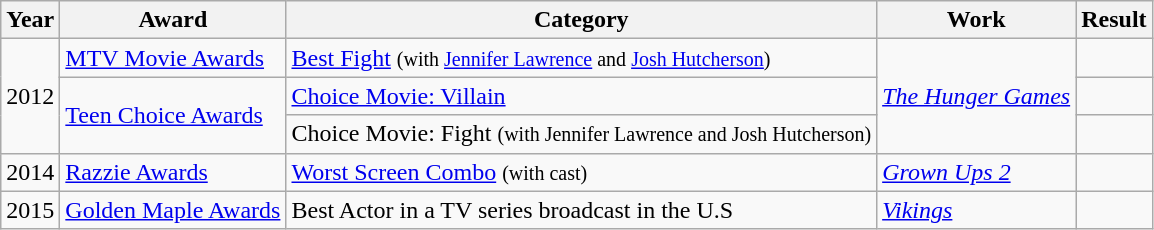<table class="wikitable sortable">
<tr>
<th>Year</th>
<th>Award</th>
<th>Category</th>
<th>Work</th>
<th>Result</th>
</tr>
<tr>
<td rowspan=3>2012</td>
<td><a href='#'>MTV Movie Awards</a></td>
<td><a href='#'>Best Fight</a> <small>(with <a href='#'>Jennifer Lawrence</a> and <a href='#'>Josh Hutcherson</a>)</small></td>
<td rowspan=3><em><a href='#'>The Hunger Games</a></em></td>
<td></td>
</tr>
<tr>
<td rowspan=2><a href='#'>Teen Choice Awards</a></td>
<td><a href='#'>Choice Movie: Villain</a></td>
<td></td>
</tr>
<tr>
<td>Choice Movie: Fight <small>(with Jennifer Lawrence and Josh Hutcherson)</small></td>
<td></td>
</tr>
<tr>
<td>2014</td>
<td><a href='#'>Razzie Awards</a></td>
<td><a href='#'>Worst Screen Combo</a> <small>(with cast)</small></td>
<td><em><a href='#'>Grown Ups 2</a></em></td>
<td></td>
</tr>
<tr>
<td>2015</td>
<td><a href='#'>Golden Maple Awards</a></td>
<td>Best Actor in a TV series broadcast in the U.S</td>
<td><em><a href='#'>Vikings</a></em></td>
<td></td>
</tr>
</table>
